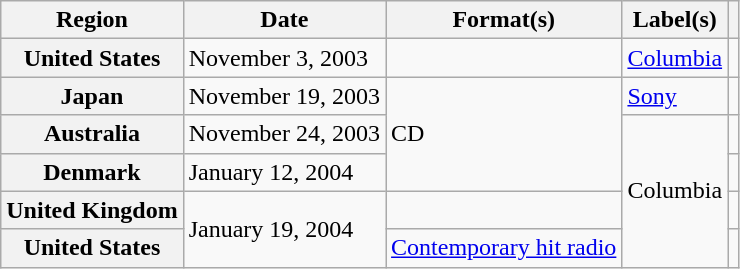<table class="wikitable plainrowheaders">
<tr>
<th scope="col">Region</th>
<th scope="col">Date</th>
<th scope="col">Format(s)</th>
<th scope="col">Label(s)</th>
<th scope="col"></th>
</tr>
<tr>
<th scope="row">United States</th>
<td>November 3, 2003</td>
<td></td>
<td><a href='#'>Columbia</a></td>
<td align="center"></td>
</tr>
<tr>
<th scope="row">Japan</th>
<td>November 19, 2003</td>
<td rowspan="3">CD</td>
<td><a href='#'>Sony</a></td>
<td align="center"></td>
</tr>
<tr>
<th scope="row">Australia</th>
<td>November 24, 2003</td>
<td rowspan="4">Columbia</td>
<td align="center"></td>
</tr>
<tr>
<th scope="row">Denmark</th>
<td>January 12, 2004</td>
<td align="center"></td>
</tr>
<tr>
<th scope="row">United Kingdom</th>
<td rowspan="2">January 19, 2004</td>
<td></td>
<td align="center"></td>
</tr>
<tr>
<th scope="row">United States</th>
<td><a href='#'>Contemporary hit radio</a></td>
<td align="center"></td>
</tr>
</table>
